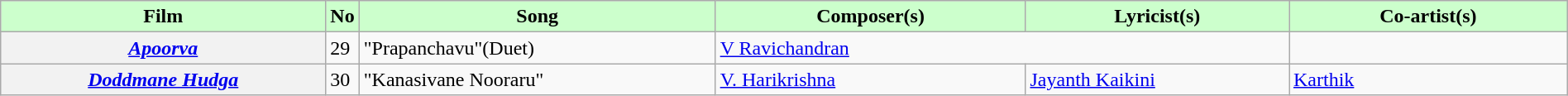<table class="wikitable plainrowheaders" width="100%">
<tr style="background:#cfc; text-align:center;">
<td scope="col" width=21%><strong>Film</strong></td>
<td><strong>No</strong></td>
<td scope="col" width=23%><strong>Song</strong></td>
<td scope="col" width=20%><strong>Composer(s)</strong></td>
<td scope="col" width=17%><strong>Lyricist(s)</strong></td>
<td scope="col" width=18%><strong>Co-artist(s)</strong></td>
</tr>
<tr>
<th><a href='#'><em>Apoorva</em></a></th>
<td>29</td>
<td>"Prapanchavu"(Duet)</td>
<td colspan="2"><a href='#'>V Ravichandran</a></td>
<td></td>
</tr>
<tr>
<th><em><a href='#'>Doddmane Hudga</a></em></th>
<td>30</td>
<td>"Kanasivane Nooraru"</td>
<td><a href='#'>V. Harikrishna</a></td>
<td><a href='#'>Jayanth Kaikini</a></td>
<td><a href='#'>Karthik</a></td>
</tr>
</table>
